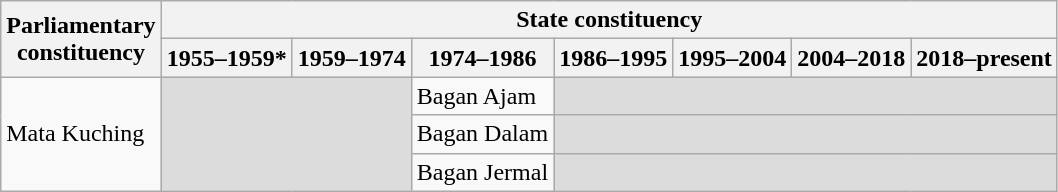<table class="wikitable">
<tr>
<th rowspan="2">Parliamentary<br>constituency</th>
<th colspan="7">State constituency</th>
</tr>
<tr>
<th>1955–1959*</th>
<th>1959–1974</th>
<th>1974–1986</th>
<th>1986–1995</th>
<th>1995–2004</th>
<th>2004–2018</th>
<th>2018–present</th>
</tr>
<tr>
<td rowspan="3">Mata Kuching</td>
<td colspan="2" rowspan="3" bgcolor="dcdcdc"></td>
<td>Bagan Ajam</td>
<td colspan="4" bgcolor="dcdcdc"></td>
</tr>
<tr>
<td>Bagan Dalam</td>
<td colspan="4" bgcolor="dcdcdc"></td>
</tr>
<tr>
<td>Bagan Jermal</td>
<td colspan="4" bgcolor="dcdcdc"></td>
</tr>
</table>
